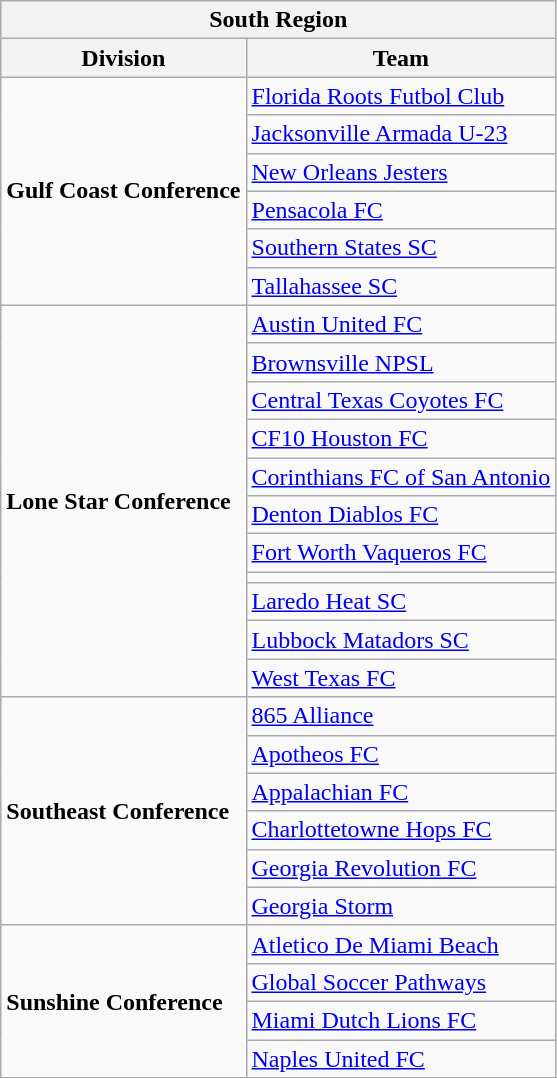<table class="wikitable" style="text-align:left">
<tr>
<th colspan=3>South Region</th>
</tr>
<tr>
<th>Division</th>
<th>Team</th>
</tr>
<tr>
<td rowspan=6><strong>Gulf Coast Conference</strong></td>
<td><a href='#'>Florida Roots Futbol Club</a></td>
</tr>
<tr>
<td><a href='#'>Jacksonville Armada U-23</a></td>
</tr>
<tr>
<td><a href='#'>New Orleans Jesters</a></td>
</tr>
<tr>
<td><a href='#'>Pensacola FC</a></td>
</tr>
<tr>
<td><a href='#'>Southern States SC</a></td>
</tr>
<tr>
<td><a href='#'>Tallahassee SC</a></td>
</tr>
<tr>
<td rowspan=11><strong>Lone Star Conference</strong></td>
<td><a href='#'>Austin United FC</a></td>
</tr>
<tr>
<td><a href='#'>Brownsville NPSL</a></td>
</tr>
<tr>
<td><a href='#'>Central Texas Coyotes FC</a></td>
</tr>
<tr>
<td><a href='#'>CF10 Houston FC</a></td>
</tr>
<tr>
<td><a href='#'>Corinthians FC of San Antonio</a></td>
</tr>
<tr>
<td><a href='#'>Denton Diablos FC</a></td>
</tr>
<tr>
<td><a href='#'>Fort Worth Vaqueros FC</a></td>
</tr>
<tr>
<td></td>
</tr>
<tr>
<td><a href='#'>Laredo Heat SC</a></td>
</tr>
<tr>
<td><a href='#'>Lubbock Matadors SC</a></td>
</tr>
<tr>
<td><a href='#'>West Texas FC</a></td>
</tr>
<tr>
<td rowspan=6><strong>Southeast Conference</strong></td>
<td><a href='#'>865 Alliance</a></td>
</tr>
<tr>
<td><a href='#'>Apotheos FC</a></td>
</tr>
<tr>
<td><a href='#'>Appalachian FC</a></td>
</tr>
<tr>
<td><a href='#'>Charlottetowne Hops FC</a></td>
</tr>
<tr>
<td><a href='#'>Georgia Revolution FC</a></td>
</tr>
<tr>
<td><a href='#'>Georgia Storm</a></td>
</tr>
<tr>
<td rowspan=4><strong>Sunshine Conference</strong></td>
<td><a href='#'>Atletico De Miami Beach</a></td>
</tr>
<tr>
<td><a href='#'>Global Soccer Pathways</a></td>
</tr>
<tr>
<td><a href='#'>Miami Dutch Lions FC</a></td>
</tr>
<tr>
<td><a href='#'>Naples United FC</a></td>
</tr>
<tr>
</tr>
</table>
